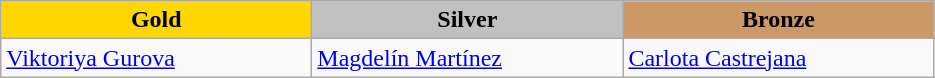<table class="wikitable" style="text-align:left">
<tr align="center">
<td width=200 bgcolor=gold><strong>Gold</strong></td>
<td width=200 bgcolor=silver><strong>Silver</strong></td>
<td width=200 bgcolor=CC9966><strong>Bronze</strong></td>
</tr>
<tr>
<td><a href='#'>Viktoriya Gurova</a><br><em></em></td>
<td><a href='#'>Magdelín Martínez</a><br><em></em></td>
<td><a href='#'>Carlota Castrejana</a><br><em></em></td>
</tr>
</table>
